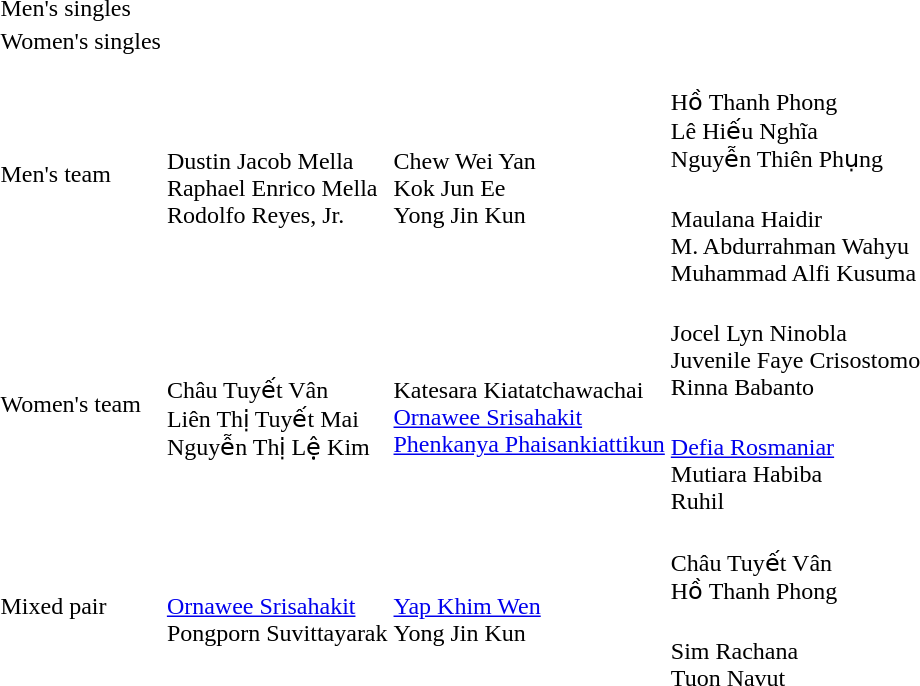<table>
<tr>
<td rowspan=2>Men's singles</td>
<td rowspan=2></td>
<td rowspan=2></td>
<td></td>
</tr>
<tr>
<td></td>
</tr>
<tr>
<td rowspan=2>Women's singles</td>
<td rowspan=2></td>
<td rowspan=2></td>
<td nowrap></td>
</tr>
<tr>
<td></td>
</tr>
<tr>
<td rowspan=2>Men's team</td>
<td rowspan=2><br>Dustin Jacob Mella<br>Raphael Enrico Mella<br>Rodolfo Reyes, Jr.</td>
<td rowspan=2><br>Chew Wei Yan<br>Kok Jun Ee<br>Yong Jin Kun</td>
<td><br>Hồ Thanh Phong<br>Lê Hiếu Nghĩa<br>Nguyễn Thiên Phụng</td>
</tr>
<tr>
<td><br>Maulana Haidir<br>M. Abdurrahman Wahyu<br>Muhammad Alfi Kusuma</td>
</tr>
<tr>
<td rowspan=2>Women's team</td>
<td rowspan=2><br>Châu Tuyết Vân<br>Liên Thị Tuyết Mai<br>Nguyễn Thị Lệ Kim</td>
<td rowspan=2 nowrap><br>Katesara Kiatatchawachai<br><a href='#'>Ornawee Srisahakit</a><br><a href='#'>Phenkanya Phaisankiattikun</a></td>
<td><br>Jocel Lyn Ninobla<br>Juvenile Faye Crisostomo<br>Rinna Babanto</td>
</tr>
<tr>
<td><br><a href='#'>Defia Rosmaniar</a><br>Mutiara Habiba<br>Ruhil</td>
</tr>
<tr>
<td rowspan=2>Mixed pair</td>
<td rowspan=2 nowrap><br><a href='#'>Ornawee Srisahakit</a><br>Pongporn Suvittayarak</td>
<td rowspan=2><br><a href='#'>Yap Khim Wen</a><br>Yong Jin Kun</td>
<td><br>Châu Tuyết Vân<br>Hồ Thanh Phong</td>
</tr>
<tr>
<td><br>Sim Rachana<br>Tuon Navut</td>
</tr>
</table>
